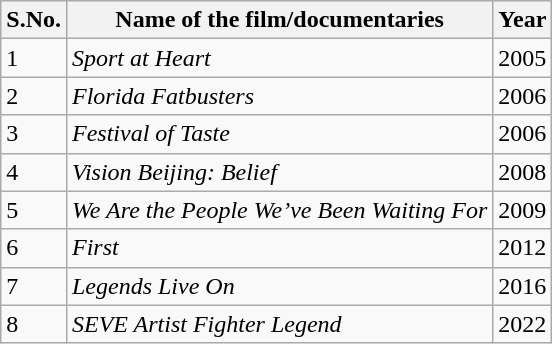<table class="wikitable">
<tr>
<th>S.No.</th>
<th>Name of the film/documentaries</th>
<th>Year</th>
</tr>
<tr>
<td>1</td>
<td><em>Sport at Heart</em></td>
<td>2005</td>
</tr>
<tr>
<td>2</td>
<td><em>Florida Fatbusters</em></td>
<td>2006</td>
</tr>
<tr>
<td>3</td>
<td><em>Festival of Taste</em></td>
<td>2006</td>
</tr>
<tr>
<td>4</td>
<td><em>Vision Beijing: Belief</em>  </td>
<td>2008</td>
</tr>
<tr>
<td>5</td>
<td><em>We Are the People We’ve Been Waiting For</em></td>
<td>2009</td>
</tr>
<tr>
<td>6</td>
<td><em>First</em></td>
<td>2012</td>
</tr>
<tr>
<td>7</td>
<td><em>Legends Live On</em></td>
<td>2016</td>
</tr>
<tr>
<td>8</td>
<td><em>SEVE Artist Fighter Legend</em></td>
<td>2022</td>
</tr>
</table>
